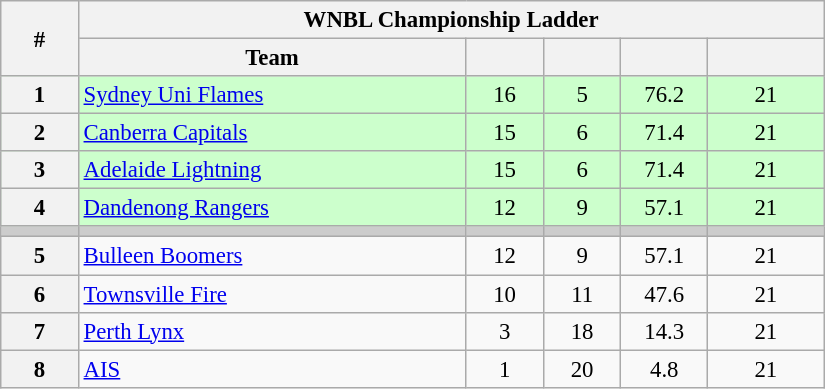<table class="wikitable" width="43.5%" style="font-size:95%; text-align:center">
<tr>
<th width="5%" rowspan=2>#</th>
<th colspan="6" align="center"><strong>WNBL Championship Ladder</strong></th>
</tr>
<tr>
<th width="25%">Team</th>
<th width="5%"></th>
<th width="5%"></th>
<th width="5%"></th>
<th width="7.5%"></th>
</tr>
<tr style="background-color:#CCFFCC">
<th>1</th>
<td style="text-align:left;"><a href='#'>Sydney Uni Flames</a></td>
<td>16</td>
<td>5</td>
<td>76.2</td>
<td>21</td>
</tr>
<tr style="background-color:#CCFFCC">
<th>2</th>
<td style="text-align:left;"><a href='#'>Canberra Capitals</a></td>
<td>15</td>
<td>6</td>
<td>71.4</td>
<td>21</td>
</tr>
<tr style="background-color:#CCFFCC">
<th>3</th>
<td style="text-align:left;"><a href='#'>Adelaide Lightning</a></td>
<td>15</td>
<td>6</td>
<td>71.4</td>
<td>21</td>
</tr>
<tr style="background-color:#CCFFCC">
<th>4</th>
<td style="text-align:left;"><a href='#'>Dandenong Rangers</a></td>
<td>12</td>
<td>9</td>
<td>57.1</td>
<td>21</td>
</tr>
<tr style="background-color:#cccccc;">
<td></td>
<td></td>
<td></td>
<td></td>
<td></td>
<td></td>
</tr>
<tr>
<th>5</th>
<td style="text-align:left;"><a href='#'>Bulleen Boomers</a></td>
<td>12</td>
<td>9</td>
<td>57.1</td>
<td>21</td>
</tr>
<tr>
<th>6</th>
<td style="text-align:left;"><a href='#'>Townsville Fire</a></td>
<td>10</td>
<td>11</td>
<td>47.6</td>
<td>21</td>
</tr>
<tr>
<th>7</th>
<td style="text-align:left;"><a href='#'>Perth Lynx</a></td>
<td>3</td>
<td>18</td>
<td>14.3</td>
<td>21</td>
</tr>
<tr>
<th>8</th>
<td style="text-align:left;"><a href='#'>AIS</a></td>
<td>1</td>
<td>20</td>
<td>4.8</td>
<td>21</td>
</tr>
</table>
